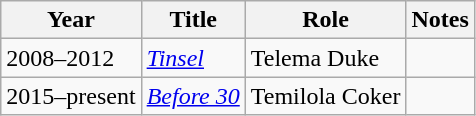<table class="wikitable">
<tr>
<th>Year</th>
<th>Title</th>
<th>Role</th>
<th>Notes</th>
</tr>
<tr>
<td>2008–2012</td>
<td><em><a href='#'>Tinsel</a></em></td>
<td>Telema Duke</td>
<td></td>
</tr>
<tr>
<td>2015–present</td>
<td><em><a href='#'>Before 30</a></em></td>
<td>Temilola Coker</td>
<td></td>
</tr>
</table>
